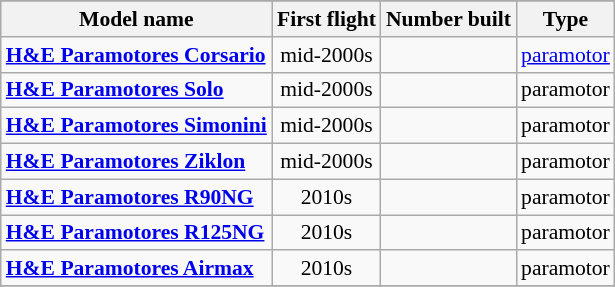<table class="wikitable" align=center style="font-size:90%;">
<tr>
</tr>
<tr style="background:#efefef;">
<th>Model name</th>
<th>First flight</th>
<th>Number built</th>
<th>Type</th>
</tr>
<tr>
<td align=left><strong><a href='#'>H&E Paramotores Corsario</a></strong></td>
<td align=center>mid-2000s</td>
<td align=center></td>
<td align=left><a href='#'>paramotor</a></td>
</tr>
<tr>
<td align=left><strong><a href='#'>H&E Paramotores Solo</a></strong></td>
<td align=center>mid-2000s</td>
<td align=center></td>
<td align=left>paramotor</td>
</tr>
<tr>
<td align=left><strong><a href='#'>H&E Paramotores Simonini</a></strong></td>
<td align=center>mid-2000s</td>
<td align=center></td>
<td align=left>paramotor</td>
</tr>
<tr>
<td align=left><strong><a href='#'>H&E Paramotores Ziklon</a></strong></td>
<td align=center>mid-2000s</td>
<td align=center></td>
<td align=left>paramotor</td>
</tr>
<tr>
<td align=left><strong><a href='#'>H&E Paramotores R90NG</a></strong></td>
<td align=center>2010s</td>
<td align=center></td>
<td align=left>paramotor</td>
</tr>
<tr>
<td align=left><strong><a href='#'>H&E Paramotores R125NG</a></strong></td>
<td align=center>2010s</td>
<td align=center></td>
<td align=left>paramotor</td>
</tr>
<tr>
<td align=left><strong><a href='#'>H&E Paramotores Airmax</a></strong></td>
<td align=center>2010s</td>
<td align=center></td>
<td align=left>paramotor</td>
</tr>
<tr>
</tr>
</table>
